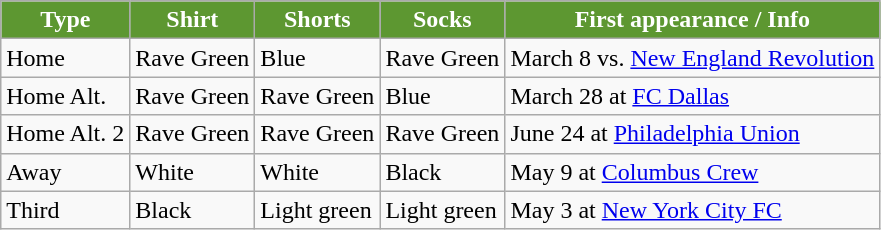<table class="wikitable">
<tr>
<th style="background:#5d9731; color:white; text-align:center;">Type</th>
<th style="background:#5d9731; color:white; text-align:center;">Shirt</th>
<th style="background:#5d9731; color:white; text-align:center;">Shorts</th>
<th style="background:#5d9731; color:white; text-align:center;">Socks</th>
<th style="background:#5d9731; color:white; text-align:center;">First appearance / Info</th>
</tr>
<tr>
<td>Home</td>
<td>Rave Green</td>
<td>Blue</td>
<td>Rave Green</td>
<td>March 8 vs. <a href='#'>New England Revolution</a></td>
</tr>
<tr>
<td>Home Alt.</td>
<td>Rave Green</td>
<td>Rave Green</td>
<td>Blue</td>
<td>March 28 at <a href='#'>FC Dallas</a></td>
</tr>
<tr>
<td>Home Alt. 2</td>
<td>Rave Green</td>
<td>Rave Green</td>
<td>Rave Green</td>
<td>June 24 at <a href='#'>Philadelphia Union</a></td>
</tr>
<tr>
<td>Away</td>
<td>White</td>
<td>White</td>
<td>Black</td>
<td>May 9 at <a href='#'>Columbus Crew</a></td>
</tr>
<tr>
<td>Third</td>
<td>Black</td>
<td>Light green</td>
<td>Light green</td>
<td>May 3 at <a href='#'>New York City FC</a></td>
</tr>
</table>
